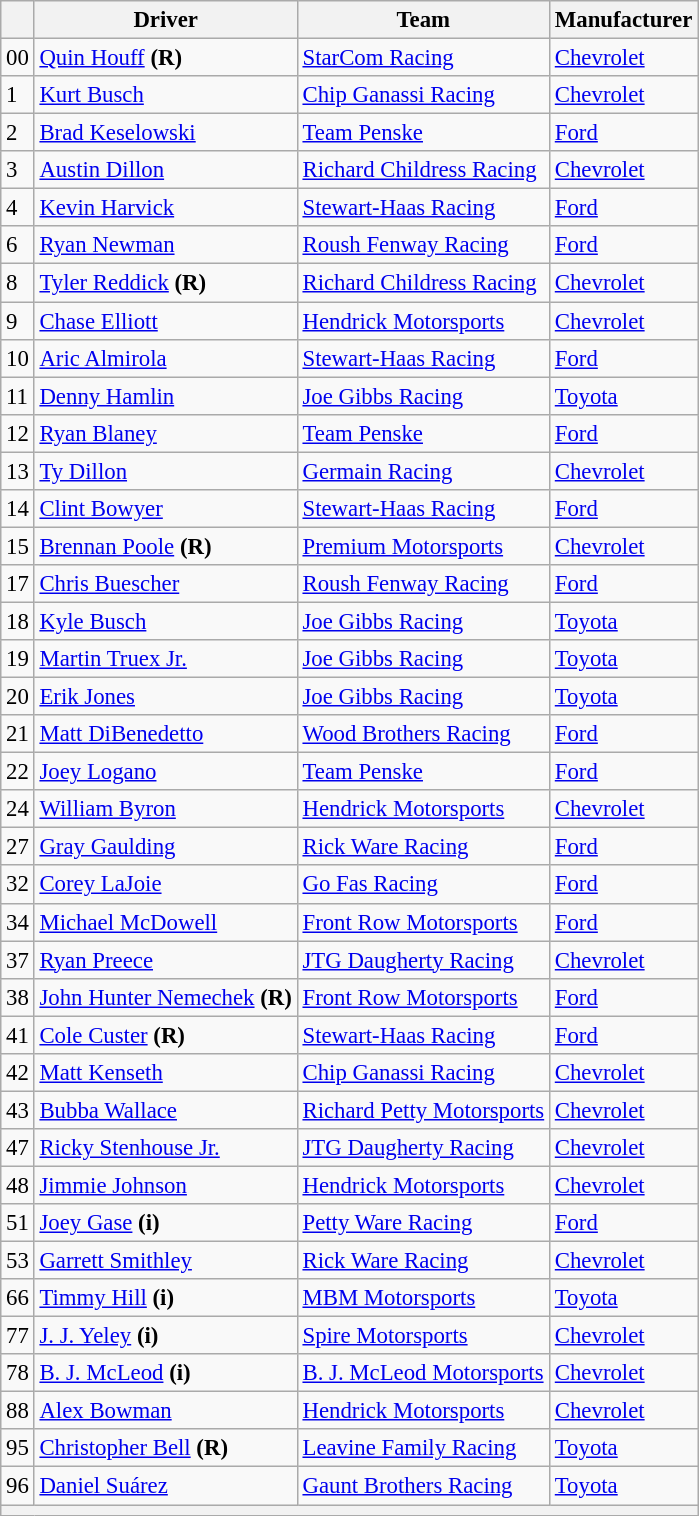<table class="wikitable" style="font-size:95%">
<tr>
<th></th>
<th>Driver</th>
<th>Team</th>
<th>Manufacturer</th>
</tr>
<tr>
<td>00</td>
<td><a href='#'>Quin Houff</a> <strong>(R)</strong></td>
<td><a href='#'>StarCom Racing</a></td>
<td><a href='#'>Chevrolet</a></td>
</tr>
<tr>
<td>1</td>
<td><a href='#'>Kurt Busch</a></td>
<td><a href='#'>Chip Ganassi Racing</a></td>
<td><a href='#'>Chevrolet</a></td>
</tr>
<tr>
<td>2</td>
<td><a href='#'>Brad Keselowski</a></td>
<td><a href='#'>Team Penske</a></td>
<td><a href='#'>Ford</a></td>
</tr>
<tr>
<td>3</td>
<td><a href='#'>Austin Dillon</a></td>
<td><a href='#'>Richard Childress Racing</a></td>
<td><a href='#'>Chevrolet</a></td>
</tr>
<tr>
<td>4</td>
<td><a href='#'>Kevin Harvick</a></td>
<td><a href='#'>Stewart-Haas Racing</a></td>
<td><a href='#'>Ford</a></td>
</tr>
<tr>
<td>6</td>
<td><a href='#'>Ryan Newman</a></td>
<td><a href='#'>Roush Fenway Racing</a></td>
<td><a href='#'>Ford</a></td>
</tr>
<tr>
<td>8</td>
<td><a href='#'>Tyler Reddick</a> <strong>(R)</strong></td>
<td><a href='#'>Richard Childress Racing</a></td>
<td><a href='#'>Chevrolet</a></td>
</tr>
<tr>
<td>9</td>
<td><a href='#'>Chase Elliott</a></td>
<td><a href='#'>Hendrick Motorsports</a></td>
<td><a href='#'>Chevrolet</a></td>
</tr>
<tr>
<td>10</td>
<td><a href='#'>Aric Almirola</a></td>
<td><a href='#'>Stewart-Haas Racing</a></td>
<td><a href='#'>Ford</a></td>
</tr>
<tr>
<td>11</td>
<td><a href='#'>Denny Hamlin</a></td>
<td><a href='#'>Joe Gibbs Racing</a></td>
<td><a href='#'>Toyota</a></td>
</tr>
<tr>
<td>12</td>
<td><a href='#'>Ryan Blaney</a></td>
<td><a href='#'>Team Penske</a></td>
<td><a href='#'>Ford</a></td>
</tr>
<tr>
<td>13</td>
<td><a href='#'>Ty Dillon</a></td>
<td><a href='#'>Germain Racing</a></td>
<td><a href='#'>Chevrolet</a></td>
</tr>
<tr>
<td>14</td>
<td><a href='#'>Clint Bowyer</a></td>
<td><a href='#'>Stewart-Haas Racing</a></td>
<td><a href='#'>Ford</a></td>
</tr>
<tr>
<td>15</td>
<td><a href='#'>Brennan Poole</a> <strong>(R)</strong></td>
<td><a href='#'>Premium Motorsports</a></td>
<td><a href='#'>Chevrolet</a></td>
</tr>
<tr>
<td>17</td>
<td><a href='#'>Chris Buescher</a></td>
<td><a href='#'>Roush Fenway Racing</a></td>
<td><a href='#'>Ford</a></td>
</tr>
<tr>
<td>18</td>
<td><a href='#'>Kyle Busch</a></td>
<td><a href='#'>Joe Gibbs Racing</a></td>
<td><a href='#'>Toyota</a></td>
</tr>
<tr>
<td>19</td>
<td><a href='#'>Martin Truex Jr.</a></td>
<td><a href='#'>Joe Gibbs Racing</a></td>
<td><a href='#'>Toyota</a></td>
</tr>
<tr>
<td>20</td>
<td><a href='#'>Erik Jones</a></td>
<td><a href='#'>Joe Gibbs Racing</a></td>
<td><a href='#'>Toyota</a></td>
</tr>
<tr>
<td>21</td>
<td><a href='#'>Matt DiBenedetto</a></td>
<td><a href='#'>Wood Brothers Racing</a></td>
<td><a href='#'>Ford</a></td>
</tr>
<tr>
<td>22</td>
<td><a href='#'>Joey Logano</a></td>
<td><a href='#'>Team Penske</a></td>
<td><a href='#'>Ford</a></td>
</tr>
<tr>
<td>24</td>
<td><a href='#'>William Byron</a></td>
<td><a href='#'>Hendrick Motorsports</a></td>
<td><a href='#'>Chevrolet</a></td>
</tr>
<tr>
<td>27</td>
<td><a href='#'>Gray Gaulding</a></td>
<td><a href='#'>Rick Ware Racing</a></td>
<td><a href='#'>Ford</a></td>
</tr>
<tr>
<td>32</td>
<td><a href='#'>Corey LaJoie</a></td>
<td><a href='#'>Go Fas Racing</a></td>
<td><a href='#'>Ford</a></td>
</tr>
<tr>
<td>34</td>
<td><a href='#'>Michael McDowell</a></td>
<td><a href='#'>Front Row Motorsports</a></td>
<td><a href='#'>Ford</a></td>
</tr>
<tr>
<td>37</td>
<td><a href='#'>Ryan Preece</a></td>
<td><a href='#'>JTG Daugherty Racing</a></td>
<td><a href='#'>Chevrolet</a></td>
</tr>
<tr>
<td>38</td>
<td><a href='#'>John Hunter Nemechek</a> <strong>(R)</strong></td>
<td><a href='#'>Front Row Motorsports</a></td>
<td><a href='#'>Ford</a></td>
</tr>
<tr>
<td>41</td>
<td><a href='#'>Cole Custer</a> <strong>(R)</strong></td>
<td><a href='#'>Stewart-Haas Racing</a></td>
<td><a href='#'>Ford</a></td>
</tr>
<tr>
<td>42</td>
<td><a href='#'>Matt Kenseth</a></td>
<td><a href='#'>Chip Ganassi Racing</a></td>
<td><a href='#'>Chevrolet</a></td>
</tr>
<tr>
<td>43</td>
<td><a href='#'>Bubba Wallace</a></td>
<td><a href='#'>Richard Petty Motorsports</a></td>
<td><a href='#'>Chevrolet</a></td>
</tr>
<tr>
<td>47</td>
<td><a href='#'>Ricky Stenhouse Jr.</a></td>
<td><a href='#'>JTG Daugherty Racing</a></td>
<td><a href='#'>Chevrolet</a></td>
</tr>
<tr>
<td>48</td>
<td><a href='#'>Jimmie Johnson</a></td>
<td><a href='#'>Hendrick Motorsports</a></td>
<td><a href='#'>Chevrolet</a></td>
</tr>
<tr>
<td>51</td>
<td><a href='#'>Joey Gase</a> <strong>(i)</strong></td>
<td><a href='#'>Petty Ware Racing</a></td>
<td><a href='#'>Ford</a></td>
</tr>
<tr>
<td>53</td>
<td><a href='#'>Garrett Smithley</a></td>
<td><a href='#'>Rick Ware Racing</a></td>
<td><a href='#'>Chevrolet</a></td>
</tr>
<tr>
<td>66</td>
<td><a href='#'>Timmy Hill</a> <strong>(i)</strong></td>
<td><a href='#'>MBM Motorsports</a></td>
<td><a href='#'>Toyota</a></td>
</tr>
<tr>
<td>77</td>
<td><a href='#'>J. J. Yeley</a> <strong>(i)</strong></td>
<td><a href='#'>Spire Motorsports</a></td>
<td><a href='#'>Chevrolet</a></td>
</tr>
<tr>
<td>78</td>
<td><a href='#'>B. J. McLeod</a> <strong>(i)</strong></td>
<td><a href='#'>B. J. McLeod Motorsports</a></td>
<td><a href='#'>Chevrolet</a></td>
</tr>
<tr>
<td>88</td>
<td><a href='#'>Alex Bowman</a></td>
<td><a href='#'>Hendrick Motorsports</a></td>
<td><a href='#'>Chevrolet</a></td>
</tr>
<tr>
<td>95</td>
<td><a href='#'>Christopher Bell</a> <strong>(R)</strong></td>
<td><a href='#'>Leavine Family Racing</a></td>
<td><a href='#'>Toyota</a></td>
</tr>
<tr>
<td>96</td>
<td><a href='#'>Daniel Suárez</a></td>
<td><a href='#'>Gaunt Brothers Racing</a></td>
<td><a href='#'>Toyota</a></td>
</tr>
<tr>
<th colspan="4"></th>
</tr>
</table>
